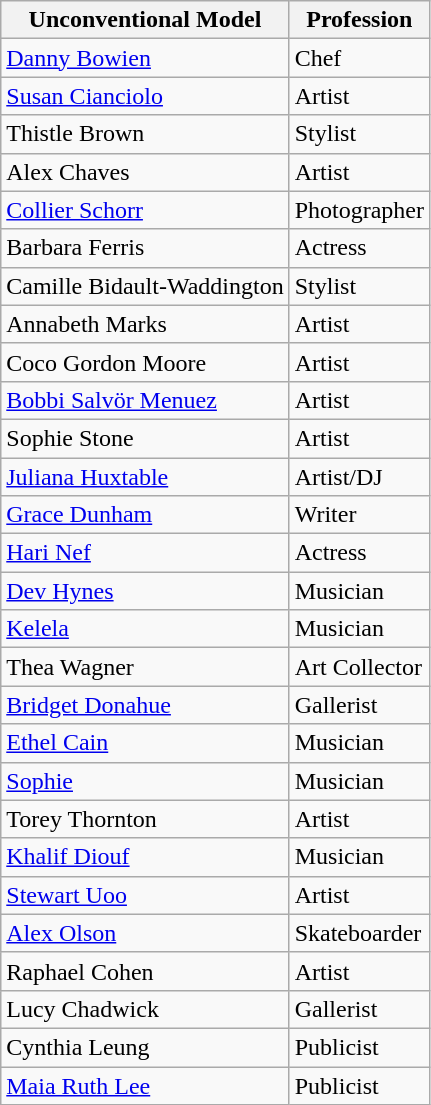<table class="wikitable sortable">
<tr>
<th>Unconventional Model</th>
<th>Profession</th>
</tr>
<tr>
<td><a href='#'>Danny Bowien</a></td>
<td>Chef</td>
</tr>
<tr>
<td><a href='#'>Susan Cianciolo</a></td>
<td>Artist</td>
</tr>
<tr>
<td>Thistle Brown</td>
<td>Stylist</td>
</tr>
<tr>
<td>Alex Chaves</td>
<td>Artist</td>
</tr>
<tr>
<td><a href='#'>Collier Schorr</a></td>
<td>Photographer</td>
</tr>
<tr>
<td>Barbara Ferris</td>
<td>Actress</td>
</tr>
<tr>
<td>Camille Bidault-Waddington</td>
<td>Stylist</td>
</tr>
<tr>
<td>Annabeth Marks</td>
<td>Artist</td>
</tr>
<tr>
<td>Coco Gordon Moore</td>
<td>Artist</td>
</tr>
<tr>
<td><a href='#'>Bobbi Salvör Menuez</a></td>
<td>Artist</td>
</tr>
<tr>
<td>Sophie Stone</td>
<td>Artist</td>
</tr>
<tr>
<td><a href='#'>Juliana Huxtable</a></td>
<td>Artist/DJ</td>
</tr>
<tr>
<td><a href='#'>Grace Dunham</a></td>
<td>Writer</td>
</tr>
<tr>
<td><a href='#'>Hari Nef</a></td>
<td>Actress</td>
</tr>
<tr>
<td><a href='#'>Dev Hynes</a></td>
<td>Musician</td>
</tr>
<tr>
<td><a href='#'>Kelela</a></td>
<td>Musician</td>
</tr>
<tr>
<td>Thea Wagner</td>
<td>Art Collector</td>
</tr>
<tr>
<td><a href='#'>Bridget Donahue</a></td>
<td>Gallerist</td>
</tr>
<tr>
<td><a href='#'>Ethel Cain</a></td>
<td>Musician</td>
</tr>
<tr>
<td><a href='#'>Sophie</a></td>
<td>Musician</td>
</tr>
<tr>
<td>Torey Thornton</td>
<td>Artist</td>
</tr>
<tr>
<td><a href='#'>Khalif Diouf</a></td>
<td>Musician</td>
</tr>
<tr>
<td><a href='#'>Stewart Uoo</a></td>
<td>Artist</td>
</tr>
<tr>
<td><a href='#'>Alex Olson</a></td>
<td>Skateboarder</td>
</tr>
<tr>
<td>Raphael Cohen</td>
<td>Artist</td>
</tr>
<tr>
<td>Lucy Chadwick</td>
<td>Gallerist</td>
</tr>
<tr>
<td>Cynthia Leung</td>
<td>Publicist</td>
</tr>
<tr>
<td><a href='#'>Maia Ruth Lee</a></td>
<td>Publicist</td>
</tr>
</table>
